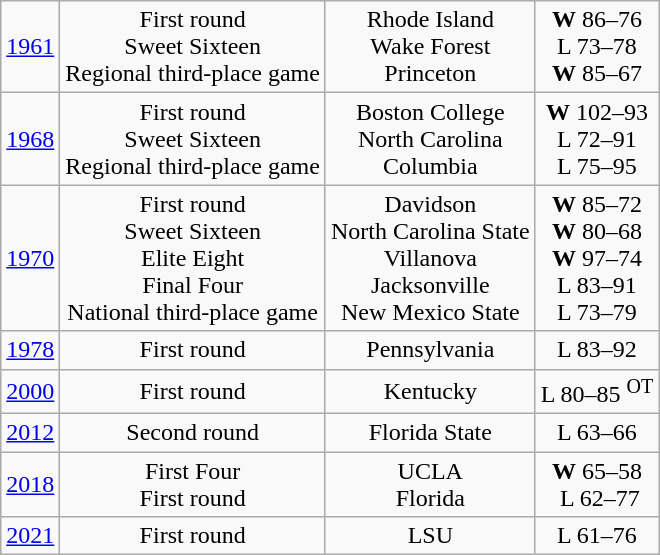<table class="wikitable">
<tr align="center">
<td><a href='#'>1961</a></td>
<td>First round<br>Sweet Sixteen<br>Regional third-place game</td>
<td>Rhode Island<br>Wake Forest<br>Princeton</td>
<td><strong>W</strong> 86–76<br>L 73–78<br><strong>W</strong> 85–67</td>
</tr>
<tr align="center">
<td><a href='#'>1968</a></td>
<td>First round<br>Sweet Sixteen<br>Regional third-place game</td>
<td>Boston College<br>North Carolina<br>Columbia</td>
<td><strong>W</strong> 102–93<br>L 72–91<br>L 75–95</td>
</tr>
<tr align="center">
<td><a href='#'>1970</a></td>
<td>First round<br>Sweet Sixteen<br>Elite Eight<br>Final Four<br>National third-place game</td>
<td>Davidson<br>North Carolina State<br>Villanova<br> Jacksonville <br>New Mexico State</td>
<td><strong>W</strong> 85–72<br><strong>W</strong> 80–68<br><strong>W</strong> 97–74<br>L 83–91<br>L 73–79</td>
</tr>
<tr align="center">
<td><a href='#'>1978</a></td>
<td>First round</td>
<td>Pennsylvania</td>
<td>L 83–92</td>
</tr>
<tr align="center">
<td><a href='#'>2000</a></td>
<td>First round</td>
<td>Kentucky</td>
<td>L 80–85 <sup>OT</sup></td>
</tr>
<tr align="center">
<td><a href='#'>2012</a></td>
<td>Second round</td>
<td>Florida State</td>
<td>L 63–66</td>
</tr>
<tr align="center">
<td><a href='#'>2018</a></td>
<td>First Four<br>First round</td>
<td>UCLA<br>Florida</td>
<td><strong>W</strong> 65–58<br> L 62–77</td>
</tr>
<tr align="center">
<td><a href='#'>2021</a></td>
<td>First round</td>
<td>LSU</td>
<td>L 61–76</td>
</tr>
</table>
